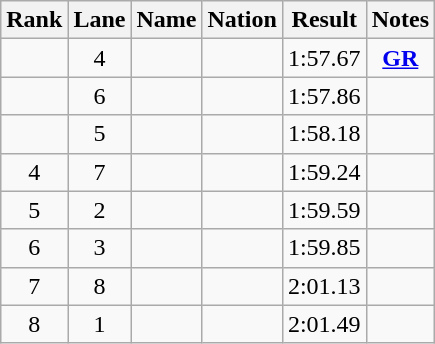<table class="wikitable sortable" style="text-align:center">
<tr>
<th>Rank</th>
<th>Lane</th>
<th>Name</th>
<th>Nation</th>
<th>Result</th>
<th>Notes</th>
</tr>
<tr>
<td></td>
<td>4</td>
<td align="left"></td>
<td align="left"></td>
<td>1:57.67</td>
<td><strong><a href='#'>GR</a></strong></td>
</tr>
<tr>
<td></td>
<td>6</td>
<td align="left"></td>
<td align="left"></td>
<td>1:57.86</td>
<td></td>
</tr>
<tr>
<td></td>
<td>5</td>
<td align="left"></td>
<td align="left"></td>
<td>1:58.18</td>
<td></td>
</tr>
<tr>
<td>4</td>
<td>7</td>
<td align="left"></td>
<td align="left"></td>
<td>1:59.24</td>
<td></td>
</tr>
<tr>
<td>5</td>
<td>2</td>
<td align="left"></td>
<td align="left"></td>
<td>1:59.59</td>
<td></td>
</tr>
<tr>
<td>6</td>
<td>3</td>
<td align="left"></td>
<td align="left"></td>
<td>1:59.85</td>
<td></td>
</tr>
<tr>
<td>7</td>
<td>8</td>
<td align="left"></td>
<td align="left"></td>
<td>2:01.13</td>
<td></td>
</tr>
<tr>
<td>8</td>
<td>1</td>
<td align="left"></td>
<td align="left"></td>
<td>2:01.49</td>
<td></td>
</tr>
</table>
